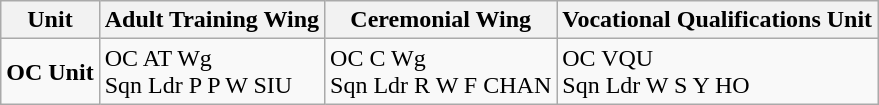<table class="wikitable">
<tr>
<th>Unit</th>
<th>Adult Training Wing</th>
<th>Ceremonial Wing</th>
<th>Vocational Qualifications Unit</th>
</tr>
<tr>
<td><strong>OC Unit</strong></td>
<td>OC AT Wg<br>Sqn Ldr P P W SIU</td>
<td>OC C Wg<br>Sqn Ldr R W F CHAN</td>
<td>OC VQU<br>Sqn Ldr W S Y HO</td>
</tr>
</table>
